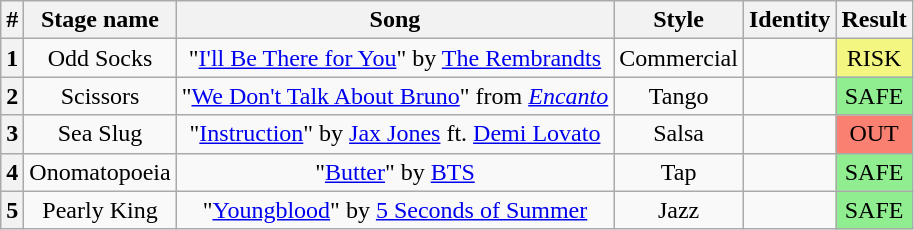<table class="wikitable plainrowheaders" style="text-align: center;">
<tr>
<th>#</th>
<th>Stage name</th>
<th>Song</th>
<th>Style</th>
<th>Identity</th>
<th>Result</th>
</tr>
<tr>
<th>1</th>
<td>Odd Socks</td>
<td>"<a href='#'>I'll Be There for You</a>" by <a href='#'>The Rembrandts</a></td>
<td>Commercial</td>
<td></td>
<td bgcolor="#F3F781">RISK</td>
</tr>
<tr>
<th>2</th>
<td>Scissors</td>
<td>"<a href='#'>We Don't Talk About Bruno</a>" from <em><a href='#'>Encanto</a></em></td>
<td>Tango</td>
<td></td>
<td bgcolor="lightgreen">SAFE</td>
</tr>
<tr>
<th>3</th>
<td>Sea Slug</td>
<td>"<a href='#'>Instruction</a>" by <a href='#'>Jax Jones</a> ft. <a href='#'>Demi Lovato</a></td>
<td>Salsa</td>
<td></td>
<td bgcolor=salmon>OUT</td>
</tr>
<tr>
<th>4</th>
<td>Onomatopoeia</td>
<td>"<a href='#'>Butter</a>" by <a href='#'>BTS</a></td>
<td>Tap</td>
<td></td>
<td bgcolor="lightgreen">SAFE</td>
</tr>
<tr>
<th>5</th>
<td>Pearly King</td>
<td>"<a href='#'>Youngblood</a>" by <a href='#'>5 Seconds of Summer</a></td>
<td>Jazz</td>
<td></td>
<td bgcolor="lightgreen">SAFE</td>
</tr>
</table>
